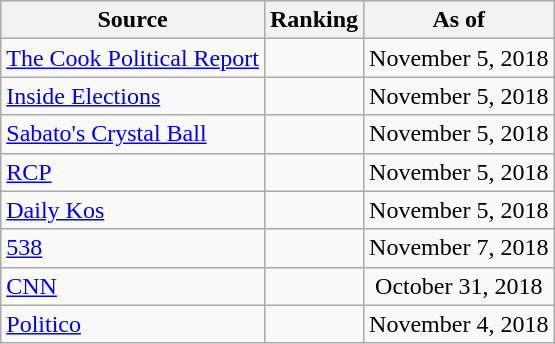<table class="wikitable" style="text-align:center">
<tr>
<th>Source</th>
<th>Ranking</th>
<th>As of</th>
</tr>
<tr>
<td align=left><a href='#'>The Cook Political Report</a></td>
<td></td>
<td>November 5, 2018</td>
</tr>
<tr>
<td align=left><a href='#'>Inside Elections</a></td>
<td></td>
<td>November 5, 2018</td>
</tr>
<tr>
<td align=left><a href='#'>Sabato's Crystal Ball</a></td>
<td></td>
<td>November 5, 2018</td>
</tr>
<tr>
<td align="left"><a href='#'>RCP</a></td>
<td></td>
<td>November 5, 2018</td>
</tr>
<tr>
<td align="left"><a href='#'>Daily Kos</a></td>
<td></td>
<td>November 5, 2018</td>
</tr>
<tr>
<td align="left"><a href='#'>538</a></td>
<td></td>
<td>November 7, 2018</td>
</tr>
<tr>
<td align="left"><a href='#'>CNN</a></td>
<td></td>
<td>October 31, 2018</td>
</tr>
<tr>
<td align="left"><a href='#'>Politico</a></td>
<td></td>
<td>November 4, 2018</td>
</tr>
</table>
